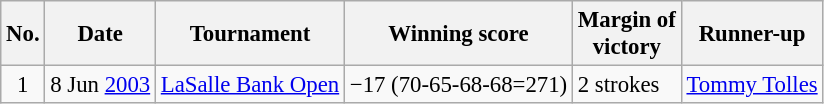<table class="wikitable" style="font-size:95%;">
<tr>
<th>No.</th>
<th>Date</th>
<th>Tournament</th>
<th>Winning score</th>
<th>Margin of<br>victory</th>
<th>Runner-up</th>
</tr>
<tr>
<td align=center>1</td>
<td align=right>8 Jun <a href='#'>2003</a></td>
<td><a href='#'>LaSalle Bank Open</a></td>
<td>−17 (70-65-68-68=271)</td>
<td>2 strokes</td>
<td> <a href='#'>Tommy Tolles</a></td>
</tr>
</table>
